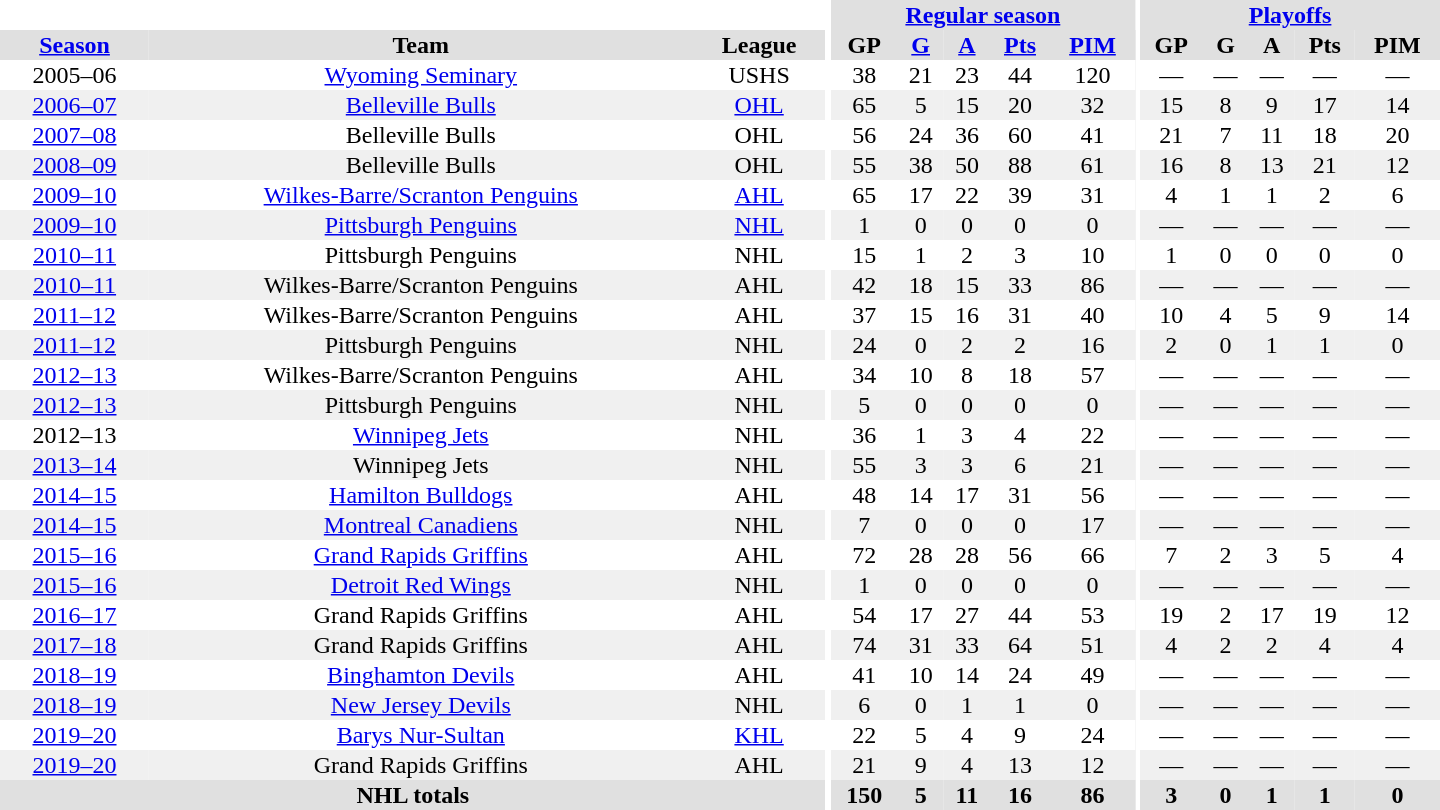<table border="0" cellpadding="1" cellspacing="0" style="text-align:center; width:60em">
<tr bgcolor="#e0e0e0">
<th colspan="3" bgcolor="#ffffff"></th>
<th rowspan="99" bgcolor="#ffffff"></th>
<th colspan="5"><a href='#'>Regular season</a></th>
<th rowspan="99" bgcolor="#ffffff"></th>
<th colspan="5"><a href='#'>Playoffs</a></th>
</tr>
<tr bgcolor="#e0e0e0">
<th><a href='#'>Season</a></th>
<th>Team</th>
<th>League</th>
<th>GP</th>
<th><a href='#'>G</a></th>
<th><a href='#'>A</a></th>
<th><a href='#'>Pts</a></th>
<th><a href='#'>PIM</a></th>
<th>GP</th>
<th>G</th>
<th>A</th>
<th>Pts</th>
<th>PIM</th>
</tr>
<tr>
<td>2005–06</td>
<td><a href='#'>Wyoming Seminary</a></td>
<td>USHS</td>
<td>38</td>
<td>21</td>
<td>23</td>
<td>44</td>
<td>120</td>
<td>—</td>
<td>—</td>
<td>—</td>
<td>—</td>
<td>—</td>
</tr>
<tr bgcolor="#f0f0f0">
<td><a href='#'>2006–07</a></td>
<td><a href='#'>Belleville Bulls</a></td>
<td><a href='#'>OHL</a></td>
<td>65</td>
<td>5</td>
<td>15</td>
<td>20</td>
<td>32</td>
<td>15</td>
<td>8</td>
<td>9</td>
<td>17</td>
<td>14</td>
</tr>
<tr>
<td><a href='#'>2007–08</a></td>
<td>Belleville Bulls</td>
<td>OHL</td>
<td>56</td>
<td>24</td>
<td>36</td>
<td>60</td>
<td>41</td>
<td>21</td>
<td>7</td>
<td>11</td>
<td>18</td>
<td>20</td>
</tr>
<tr bgcolor="#f0f0f0">
<td><a href='#'>2008–09</a></td>
<td>Belleville Bulls</td>
<td>OHL</td>
<td>55</td>
<td>38</td>
<td>50</td>
<td>88</td>
<td>61</td>
<td>16</td>
<td>8</td>
<td>13</td>
<td>21</td>
<td>12</td>
</tr>
<tr>
<td><a href='#'>2009–10</a></td>
<td><a href='#'>Wilkes-Barre/Scranton Penguins</a></td>
<td><a href='#'>AHL</a></td>
<td>65</td>
<td>17</td>
<td>22</td>
<td>39</td>
<td>31</td>
<td>4</td>
<td>1</td>
<td>1</td>
<td>2</td>
<td>6</td>
</tr>
<tr bgcolor="#f0f0f0">
<td><a href='#'>2009–10</a></td>
<td><a href='#'>Pittsburgh Penguins</a></td>
<td><a href='#'>NHL</a></td>
<td>1</td>
<td>0</td>
<td>0</td>
<td>0</td>
<td>0</td>
<td>—</td>
<td>—</td>
<td>—</td>
<td>—</td>
<td>—</td>
</tr>
<tr>
<td><a href='#'>2010–11</a></td>
<td>Pittsburgh Penguins</td>
<td>NHL</td>
<td>15</td>
<td>1</td>
<td>2</td>
<td>3</td>
<td>10</td>
<td>1</td>
<td>0</td>
<td>0</td>
<td>0</td>
<td>0</td>
</tr>
<tr bgcolor="#f0f0f0">
<td><a href='#'>2010–11</a></td>
<td>Wilkes-Barre/Scranton Penguins</td>
<td>AHL</td>
<td>42</td>
<td>18</td>
<td>15</td>
<td>33</td>
<td>86</td>
<td>—</td>
<td>—</td>
<td>—</td>
<td>—</td>
<td>—</td>
</tr>
<tr>
<td><a href='#'>2011–12</a></td>
<td>Wilkes-Barre/Scranton Penguins</td>
<td>AHL</td>
<td>37</td>
<td>15</td>
<td>16</td>
<td>31</td>
<td>40</td>
<td>10</td>
<td>4</td>
<td>5</td>
<td>9</td>
<td>14</td>
</tr>
<tr bgcolor="#f0f0f0">
<td><a href='#'>2011–12</a></td>
<td>Pittsburgh Penguins</td>
<td>NHL</td>
<td>24</td>
<td>0</td>
<td>2</td>
<td>2</td>
<td>16</td>
<td>2</td>
<td>0</td>
<td>1</td>
<td>1</td>
<td>0</td>
</tr>
<tr>
<td><a href='#'>2012–13</a></td>
<td>Wilkes-Barre/Scranton Penguins</td>
<td>AHL</td>
<td>34</td>
<td>10</td>
<td>8</td>
<td>18</td>
<td>57</td>
<td>—</td>
<td>—</td>
<td>—</td>
<td>—</td>
<td>—</td>
</tr>
<tr bgcolor="#f0f0f0">
<td><a href='#'>2012–13</a></td>
<td>Pittsburgh Penguins</td>
<td>NHL</td>
<td>5</td>
<td>0</td>
<td>0</td>
<td>0</td>
<td>0</td>
<td>—</td>
<td>—</td>
<td>—</td>
<td>—</td>
<td>—</td>
</tr>
<tr>
<td>2012–13</td>
<td><a href='#'>Winnipeg Jets</a></td>
<td>NHL</td>
<td>36</td>
<td>1</td>
<td>3</td>
<td>4</td>
<td>22</td>
<td>—</td>
<td>—</td>
<td>—</td>
<td>—</td>
<td>—</td>
</tr>
<tr bgcolor="#f0f0f0">
<td><a href='#'>2013–14</a></td>
<td>Winnipeg Jets</td>
<td>NHL</td>
<td>55</td>
<td>3</td>
<td>3</td>
<td>6</td>
<td>21</td>
<td>—</td>
<td>—</td>
<td>—</td>
<td>—</td>
<td>—</td>
</tr>
<tr>
<td><a href='#'>2014–15</a></td>
<td><a href='#'>Hamilton Bulldogs</a></td>
<td>AHL</td>
<td>48</td>
<td>14</td>
<td>17</td>
<td>31</td>
<td>56</td>
<td>—</td>
<td>—</td>
<td>—</td>
<td>—</td>
<td>—</td>
</tr>
<tr bgcolor="#f0f0f0">
<td><a href='#'>2014–15</a></td>
<td><a href='#'>Montreal Canadiens</a></td>
<td>NHL</td>
<td>7</td>
<td>0</td>
<td>0</td>
<td>0</td>
<td>17</td>
<td>—</td>
<td>—</td>
<td>—</td>
<td>—</td>
<td>—</td>
</tr>
<tr>
<td><a href='#'>2015–16</a></td>
<td><a href='#'>Grand Rapids Griffins</a></td>
<td>AHL</td>
<td>72</td>
<td>28</td>
<td>28</td>
<td>56</td>
<td>66</td>
<td>7</td>
<td>2</td>
<td>3</td>
<td>5</td>
<td>4</td>
</tr>
<tr bgcolor="#f0f0f0">
<td><a href='#'>2015–16</a></td>
<td><a href='#'>Detroit Red Wings</a></td>
<td>NHL</td>
<td>1</td>
<td>0</td>
<td>0</td>
<td>0</td>
<td>0</td>
<td>—</td>
<td>—</td>
<td>—</td>
<td>—</td>
<td>—</td>
</tr>
<tr>
<td><a href='#'>2016–17</a></td>
<td>Grand Rapids Griffins</td>
<td>AHL</td>
<td>54</td>
<td>17</td>
<td>27</td>
<td>44</td>
<td>53</td>
<td>19</td>
<td>2</td>
<td>17</td>
<td>19</td>
<td>12</td>
</tr>
<tr bgcolor="#f0f0f0">
<td><a href='#'>2017–18</a></td>
<td>Grand Rapids Griffins</td>
<td>AHL</td>
<td>74</td>
<td>31</td>
<td>33</td>
<td>64</td>
<td>51</td>
<td>4</td>
<td>2</td>
<td>2</td>
<td>4</td>
<td>4</td>
</tr>
<tr>
<td><a href='#'>2018–19</a></td>
<td><a href='#'>Binghamton Devils</a></td>
<td>AHL</td>
<td>41</td>
<td>10</td>
<td>14</td>
<td>24</td>
<td>49</td>
<td>—</td>
<td>—</td>
<td>—</td>
<td>—</td>
<td>—</td>
</tr>
<tr bgcolor="#f0f0f0">
<td><a href='#'>2018–19</a></td>
<td><a href='#'>New Jersey Devils</a></td>
<td>NHL</td>
<td>6</td>
<td>0</td>
<td>1</td>
<td>1</td>
<td>0</td>
<td>—</td>
<td>—</td>
<td>—</td>
<td>—</td>
<td>—</td>
</tr>
<tr>
<td><a href='#'>2019–20</a></td>
<td><a href='#'>Barys Nur-Sultan</a></td>
<td><a href='#'>KHL</a></td>
<td>22</td>
<td>5</td>
<td>4</td>
<td>9</td>
<td>24</td>
<td>—</td>
<td>—</td>
<td>—</td>
<td>—</td>
<td>—</td>
</tr>
<tr bgcolor="#f0f0f0">
<td><a href='#'>2019–20</a></td>
<td>Grand Rapids Griffins</td>
<td>AHL</td>
<td>21</td>
<td>9</td>
<td>4</td>
<td>13</td>
<td>12</td>
<td>—</td>
<td>—</td>
<td>—</td>
<td>—</td>
<td>—</td>
</tr>
<tr ALIGN="center" bgcolor="#e0e0e0">
<th colspan="3">NHL totals</th>
<th>150</th>
<th>5</th>
<th>11</th>
<th>16</th>
<th>86</th>
<th>3</th>
<th>0</th>
<th>1</th>
<th>1</th>
<th>0</th>
</tr>
</table>
